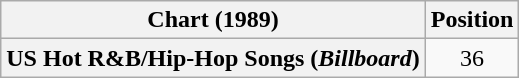<table class="wikitable plainrowheaders" style="text-align:center">
<tr>
<th scope="col">Chart (1989)</th>
<th scope="col">Position</th>
</tr>
<tr>
<th scope="row">US Hot R&B/Hip-Hop Songs (<em>Billboard</em>)</th>
<td>36</td>
</tr>
</table>
